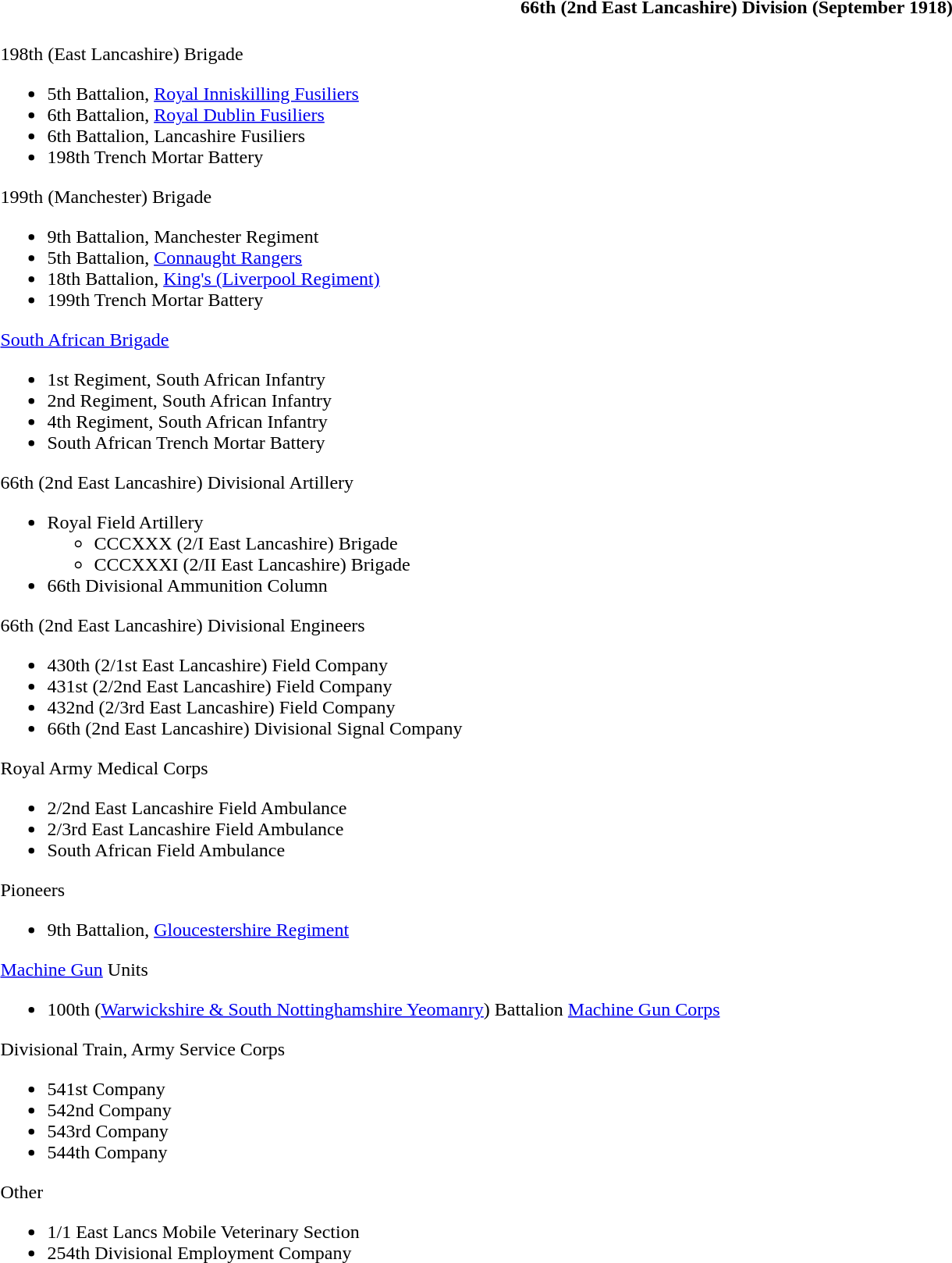<table class="toccolours collapsible collapsed" style="width:100%; background:transparent;">
<tr>
<th colspan=>66th (2nd East Lancashire) Division (September 1918)</th>
</tr>
<tr>
<td colspan="2"><br>198th (East Lancashire) Brigade<ul><li>5th Battalion, <a href='#'>Royal Inniskilling Fusiliers</a></li><li>6th Battalion, <a href='#'>Royal Dublin Fusiliers</a></li><li>6th Battalion, Lancashire Fusiliers</li><li>198th Trench Mortar Battery</li></ul>199th (Manchester) Brigade<ul><li>9th Battalion, Manchester Regiment</li><li>5th Battalion, <a href='#'>Connaught Rangers</a></li><li>18th Battalion, <a href='#'>King's (Liverpool Regiment)</a></li><li>199th Trench Mortar Battery</li></ul><a href='#'>South African Brigade</a><ul><li>1st Regiment, South African Infantry</li><li>2nd Regiment, South African Infantry</li><li>4th Regiment, South African Infantry</li><li>South African Trench Mortar Battery</li></ul>66th (2nd East Lancashire) Divisional Artillery<ul><li>Royal Field Artillery<ul><li>CCCXXX (2/I East Lancashire) Brigade</li><li>CCCXXXI (2/II East Lancashire) Brigade</li></ul></li><li>66th Divisional Ammunition Column</li></ul>66th (2nd East Lancashire) Divisional Engineers<ul><li>430th (2/1st East Lancashire) Field Company</li><li>431st (2/2nd East Lancashire) Field Company</li><li>432nd (2/3rd East Lancashire) Field Company</li><li>66th (2nd East Lancashire) Divisional Signal Company</li></ul>Royal Army Medical Corps<ul><li>2/2nd East Lancashire Field Ambulance</li><li>2/3rd East Lancashire Field Ambulance</li><li>South African Field Ambulance</li></ul>Pioneers<ul><li>9th Battalion, <a href='#'>Gloucestershire Regiment</a></li></ul><a href='#'>Machine Gun</a> Units<ul><li>100th (<a href='#'>Warwickshire & South Nottinghamshire Yeomanry</a>) Battalion <a href='#'>Machine Gun Corps</a></li></ul>Divisional Train, Army Service Corps<ul><li>541st Company</li><li>542nd Company</li><li>543rd Company</li><li>544th Company</li></ul>Other<ul><li>1/1 East Lancs Mobile Veterinary Section</li><li>254th Divisional Employment Company</li></ul></td>
</tr>
</table>
